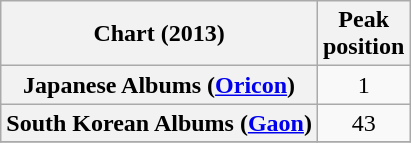<table class="wikitable sortable plainrowheaders" style="text-align:center">
<tr>
<th scope="col">Chart (2013)</th>
<th scope="col">Peak<br>position</th>
</tr>
<tr>
<th scope="row">Japanese Albums (<a href='#'>Oricon</a>)</th>
<td>1</td>
</tr>
<tr>
<th scope="row">South Korean Albums (<a href='#'>Gaon</a>)</th>
<td>43</td>
</tr>
<tr>
</tr>
</table>
